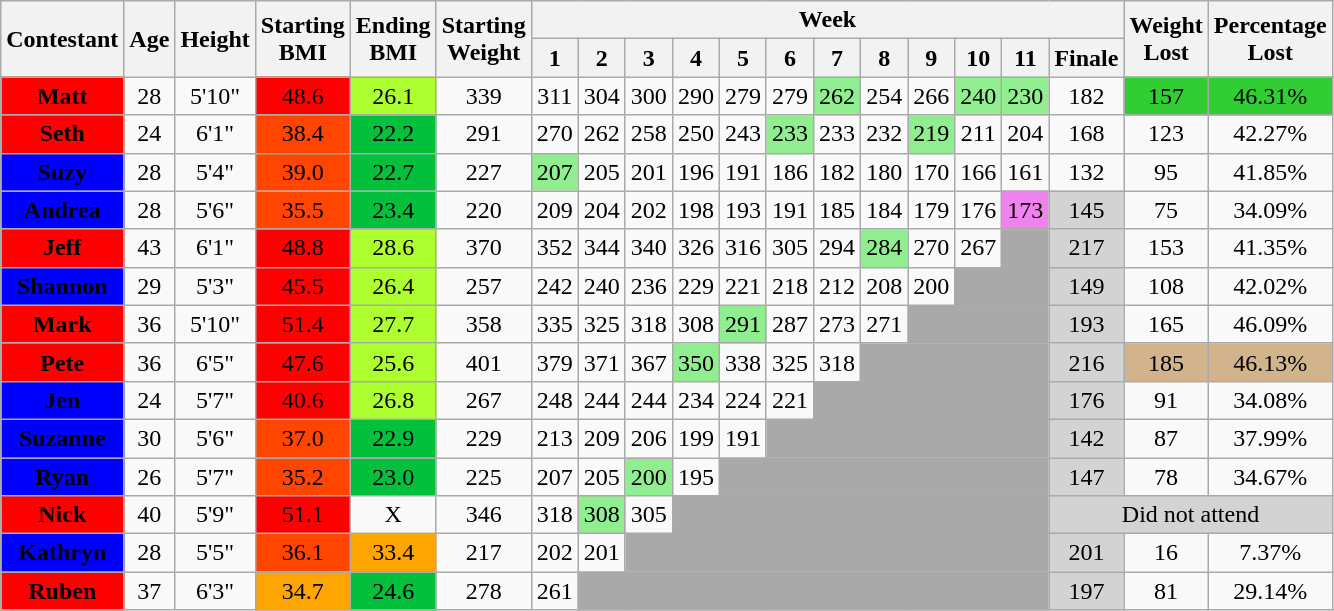<table class="wikitable sortable" style="text-align:center" align="center">
<tr>
<th rowspan=2>Contestant</th>
<th rowspan=2>Age</th>
<th rowspan=2>Height</th>
<th rowspan=2>Starting<br>BMI</th>
<th rowspan=2>Ending<br>BMI</th>
<th rowspan=2>Starting<br>Weight</th>
<th colspan=12>Week</th>
<th rowspan=2>Weight<br>Lost</th>
<th rowspan=2>Percentage<br>Lost</th>
</tr>
<tr>
<th>1</th>
<th>2</th>
<th>3</th>
<th>4</th>
<th>5</th>
<th>6</th>
<th>7</th>
<th>8</th>
<th>9</th>
<th>10</th>
<th>11</th>
<th>Finale</th>
</tr>
<tr>
<td bgcolor="red"><span><strong>Matt</strong></span></td>
<td>28</td>
<td>5'10"</td>
<td bgcolor="red">48.6</td>
<td bgcolor="greenyellow">26.1</td>
<td>339</td>
<td>311</td>
<td>304</td>
<td>300</td>
<td>290</td>
<td>279</td>
<td>279</td>
<td style="background:lightgreen">262</td>
<td>254</td>
<td>266</td>
<td style="background:lightgreen">240</td>
<td style="background:lightgreen">230</td>
<td>182</td>
<td bgcolor="limegreen">157</td>
<td bgcolor="limegreen">46.31%</td>
</tr>
<tr>
<td bgcolor="red"><span><strong>Seth</strong></span></td>
<td>24</td>
<td>6'1"</td>
<td bgcolor="#FF4500">38.4</td>
<td bgcolor="#03C03C">22.2</td>
<td>291</td>
<td>270</td>
<td>262</td>
<td>258</td>
<td>250</td>
<td>243</td>
<td style="background:lightgreen">233</td>
<td>233</td>
<td>232</td>
<td style="background:lightgreen">219</td>
<td>211</td>
<td>204</td>
<td>168</td>
<td>123</td>
<td>42.27%</td>
</tr>
<tr>
<td bgcolor="blue"><span><strong>Suzy</strong></span></td>
<td>28</td>
<td>5'4"</td>
<td bgcolor="#FF4500">39.0</td>
<td bgcolor="#03C03C">22.7</td>
<td>227</td>
<td style="background:lightgreen">207</td>
<td>205</td>
<td>201</td>
<td>196</td>
<td>191</td>
<td>186</td>
<td>182</td>
<td>180</td>
<td>170</td>
<td>166</td>
<td>161</td>
<td>132</td>
<td>95</td>
<td>41.85%</td>
</tr>
<tr>
<td bgcolor="blue"><span><strong>Andrea</strong></span></td>
<td>28</td>
<td>5'6"</td>
<td bgcolor="#FF4500">35.5</td>
<td bgcolor="#03C03C">23.4</td>
<td>220</td>
<td>209</td>
<td>204</td>
<td>202</td>
<td>198</td>
<td>193</td>
<td>191</td>
<td>185</td>
<td>184</td>
<td>179</td>
<td>176</td>
<td bgcolor="violet">173</td>
<td bgcolor="lightgrey">145</td>
<td>75</td>
<td>34.09%</td>
</tr>
<tr>
<td bgcolor="red"><span><strong>Jeff</strong></span></td>
<td>43</td>
<td>6'1"</td>
<td bgcolor="red">48.8</td>
<td bgcolor="greenyellow">28.6</td>
<td>370</td>
<td>352</td>
<td>344</td>
<td>340</td>
<td>326</td>
<td>316</td>
<td>305</td>
<td>294</td>
<td style="background:lightgreen">284</td>
<td>270</td>
<td>267</td>
<td bgcolor="darkgray"></td>
<td bgcolor="lightgrey">217</td>
<td>153</td>
<td>41.35%</td>
</tr>
<tr>
<td bgcolor="blue"><span><strong>Shannon</strong></span></td>
<td>29</td>
<td>5'3"</td>
<td bgcolor="red">45.5</td>
<td bgcolor="greenyellow">26.4</td>
<td>257</td>
<td>242</td>
<td>240</td>
<td>236</td>
<td>229</td>
<td>221</td>
<td>218</td>
<td>212</td>
<td>208</td>
<td>200</td>
<td colspan=2 bgcolor="darkgray"></td>
<td bgcolor="lightgrey">149</td>
<td>108</td>
<td>42.02%</td>
</tr>
<tr>
<td bgcolor="red"><span><strong>Mark</strong></span></td>
<td>36</td>
<td>5'10"</td>
<td bgcolor="red">51.4</td>
<td bgcolor="greenyellow">27.7</td>
<td>358</td>
<td>335</td>
<td>325</td>
<td>318</td>
<td>308</td>
<td style="background:lightgreen">291</td>
<td>287</td>
<td>273</td>
<td>271</td>
<td colspan=3 bgcolor="darkgray"></td>
<td bgcolor="lightgrey">193</td>
<td>165</td>
<td>46.09%</td>
</tr>
<tr>
<td bgcolor="red"><span><strong>Pete</strong></span></td>
<td>36</td>
<td>6'5"</td>
<td bgcolor="red">47.6</td>
<td bgcolor="greenyellow">25.6</td>
<td>401</td>
<td>379</td>
<td>371</td>
<td>367</td>
<td style="background:lightgreen">350</td>
<td>338</td>
<td>325</td>
<td>318</td>
<td colspan=4 bgcolor="darkgray"></td>
<td bgcolor="lightgrey">216</td>
<td bgcolor="tan">185</td>
<td bgcolor="tan">46.13%</td>
</tr>
<tr>
<td bgcolor="blue"><span><strong>Jen</strong></span></td>
<td>24</td>
<td>5'7"</td>
<td bgcolor="red">40.6</td>
<td bgcolor="greenyellow">26.8</td>
<td>267</td>
<td>248</td>
<td>244</td>
<td>244</td>
<td>234</td>
<td>224</td>
<td>221</td>
<td colspan=5 bgcolor="darkgray"></td>
<td bgcolor="lightgrey">176</td>
<td>91</td>
<td>34.08%</td>
</tr>
<tr>
<td bgcolor="blue"><span><strong>Suzanne</strong></span></td>
<td>30</td>
<td>5'6"</td>
<td bgcolor="#FF4500">37.0</td>
<td bgcolor="#03C03C">22.9</td>
<td>229</td>
<td>213</td>
<td>209</td>
<td>206</td>
<td>199</td>
<td>191</td>
<td colspan=6 bgcolor="darkgray"></td>
<td bgcolor="lightgrey">142</td>
<td>87</td>
<td>37.99%</td>
</tr>
<tr>
<td bgcolor="blue"><span><strong>Ryan</strong></span></td>
<td>26</td>
<td>5'7"</td>
<td bgcolor="#FF4500">35.2</td>
<td bgcolor="#03C03C">23.0</td>
<td>225</td>
<td>207</td>
<td>205</td>
<td style="background:lightgreen">200</td>
<td>195</td>
<td colspan=7 bgcolor="darkgray"></td>
<td bgcolor="lightgrey">147</td>
<td>78</td>
<td>34.67%</td>
</tr>
<tr>
<td bgcolor="red"><span><strong>Nick</strong></span></td>
<td>40</td>
<td>5'9"</td>
<td bgcolor="red">51.1</td>
<td>X</td>
<td>346</td>
<td>318</td>
<td style="background:lightgreen">308</td>
<td>305</td>
<td colspan=8 bgcolor="darkgray"></td>
<td colspan=3 bgcolor="lightgrey">Did not attend</td>
</tr>
<tr>
<td bgcolor="blue"><span><strong>Kathryn</strong></span></td>
<td>28</td>
<td>5'5"</td>
<td bgcolor="#FF4500">36.1</td>
<td bgcolor="orange">33.4</td>
<td>217</td>
<td>202</td>
<td>201</td>
<td colspan=9 bgcolor="darkgray"></td>
<td bgcolor="lightgrey">201</td>
<td>16</td>
<td>7.37%</td>
</tr>
<tr>
<td bgcolor="red"><span><strong>Ruben</strong></span></td>
<td>37</td>
<td>6'3"</td>
<td bgcolor="orange">34.7</td>
<td bgcolor="#03C03C">24.6</td>
<td>278</td>
<td>261</td>
<td colspan=10 bgcolor="darkgray"></td>
<td bgcolor="lightgrey">197</td>
<td>81</td>
<td>29.14%</td>
</tr>
</table>
